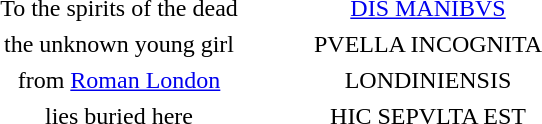<table cellpadding=2>
<tr>
<td style="width: 200px; text-align: center;">To the spirits of the dead</td>
<td style="width: 200px; text-align: center;"><a href='#'>DIS MANIBVS</a></td>
</tr>
<tr>
<td style="width: 200px; text-align: center;">the unknown young girl</td>
<td style="width: 200px; text-align: center;">PVELLA INCOGNITA</td>
</tr>
<tr>
<td style="width: 200px; text-align: center;">from <a href='#'>Roman London</a></td>
<td style="width: 200px; text-align: center;">LONDINIENSIS</td>
</tr>
<tr>
<td style="width: 200px; text-align: center;">lies buried here</td>
<td style="width: 200px; text-align: center;">HIC SEPVLTA EST</td>
</tr>
</table>
